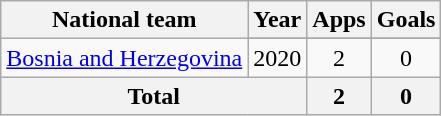<table class="wikitable" style="text-align: center;">
<tr>
<th>National team</th>
<th>Year</th>
<th>Apps</th>
<th>Goals</th>
</tr>
<tr>
<td rowspan="2"><a href='#'>Bosnia and Herzegovina</a></td>
</tr>
<tr>
<td>2020</td>
<td>2</td>
<td>0</td>
</tr>
<tr>
<th colspan="2">Total</th>
<th>2</th>
<th>0</th>
</tr>
</table>
